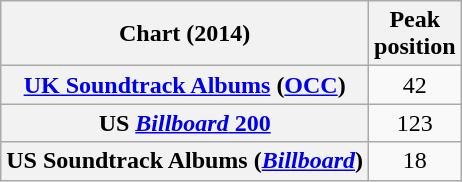<table class="wikitable plainrowheaders" style="text-align:center">
<tr>
<th scope="col">Chart (2014)</th>
<th scope="col">Peak<br>position</th>
</tr>
<tr>
<th scope="row"><a href='#'>UK Soundtrack Albums</a> (<a href='#'>OCC</a>)</th>
<td>42</td>
</tr>
<tr>
<th scope="row">US <a href='#'><em>Billboard</em> 200</a></th>
<td>123</td>
</tr>
<tr>
<th scope="row">US Soundtrack Albums (<a href='#'><em>Billboard</em></a>)</th>
<td>18</td>
</tr>
</table>
